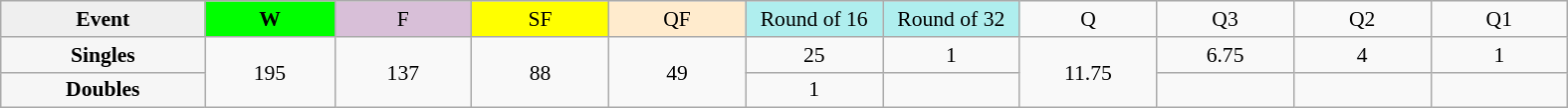<table class=wikitable style=font-size:90%;text-align:center>
<tr>
<td style="width:130px; background:#efefef;"><strong>Event</strong></td>
<td style="width:80px; background:lime;"><strong>W</strong></td>
<td style="width:85px; background:thistle;">F</td>
<td style="width:85px; background:#ff0;">SF</td>
<td style="width:85px; background:#ffebcd;">QF</td>
<td style="width:85px; background:#afeeee;">Round of 16</td>
<td style="width:85px; background:#afeeee;">Round of 32</td>
<td width=85>Q</td>
<td width=85>Q3</td>
<td width=85>Q2</td>
<td width=85>Q1</td>
</tr>
<tr>
<th style="background:#f6f6f6;">Singles</th>
<td rowspan=2>195</td>
<td rowspan=2>137</td>
<td rowspan=2>88</td>
<td rowspan=2>49</td>
<td>25</td>
<td>1</td>
<td rowspan=2>11.75</td>
<td>6.75</td>
<td>4</td>
<td>1</td>
</tr>
<tr>
<th style="background:#f6f6f6;">Doubles</th>
<td>1</td>
<td></td>
<td></td>
<td></td>
<td></td>
</tr>
</table>
